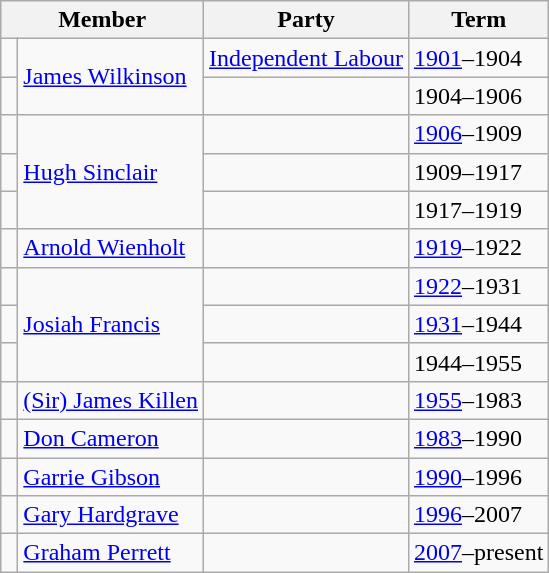<table class="wikitable">
<tr>
<th colspan="2">Member</th>
<th>Party</th>
<th>Term</th>
</tr>
<tr>
<td> </td>
<td rowspan="2"><a href='#'>James Wilkinson</a></td>
<td><a href='#'>Independent Labour</a></td>
<td><a href='#'>1901</a>–1904</td>
</tr>
<tr>
<td> </td>
<td></td>
<td>1904–1906</td>
</tr>
<tr>
<td> </td>
<td rowspan="3"><a href='#'>Hugh Sinclair</a></td>
<td></td>
<td><a href='#'>1906</a>–1909</td>
</tr>
<tr>
<td> </td>
<td></td>
<td>1909–1917</td>
</tr>
<tr>
<td> </td>
<td></td>
<td>1917–1919</td>
</tr>
<tr>
<td> </td>
<td><a href='#'>Arnold Wienholt</a></td>
<td></td>
<td><a href='#'>1919</a>–1922</td>
</tr>
<tr>
<td> </td>
<td rowspan="3"><a href='#'>Josiah Francis</a></td>
<td></td>
<td><a href='#'>1922</a>–1931</td>
</tr>
<tr>
<td> </td>
<td></td>
<td><a href='#'>1931</a>–1944</td>
</tr>
<tr>
<td> </td>
<td></td>
<td>1944–1955</td>
</tr>
<tr>
<td> </td>
<td><a href='#'>(Sir) James Killen</a></td>
<td></td>
<td><a href='#'>1955</a>–1983</td>
</tr>
<tr>
<td> </td>
<td><a href='#'>Don Cameron</a></td>
<td></td>
<td><a href='#'>1983</a>–1990</td>
</tr>
<tr>
<td> </td>
<td><a href='#'>Garrie Gibson</a></td>
<td></td>
<td><a href='#'>1990</a>–1996</td>
</tr>
<tr>
<td> </td>
<td><a href='#'>Gary Hardgrave</a></td>
<td></td>
<td><a href='#'>1996</a>–2007</td>
</tr>
<tr>
<td> </td>
<td><a href='#'>Graham Perrett</a></td>
<td></td>
<td><a href='#'>2007</a>–present</td>
</tr>
</table>
